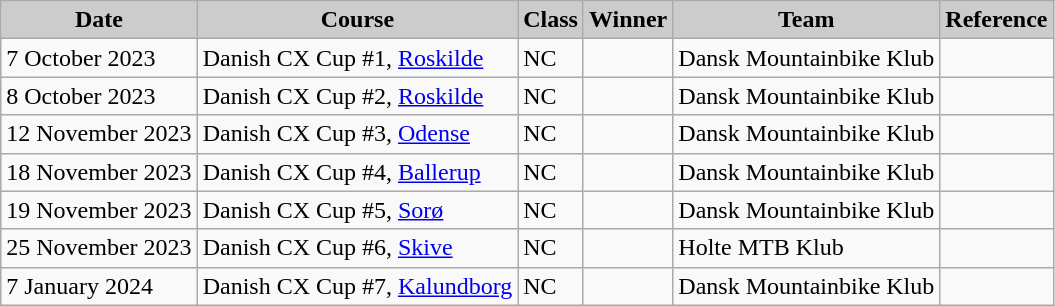<table class="wikitable sortable alternance ">
<tr>
<th scope="col" style="background-color:#CCCCCC;">Date</th>
<th scope="col" style="background-color:#CCCCCC;">Course</th>
<th scope="col" style="background-color:#CCCCCC;">Class</th>
<th scope="col" style="background-color:#CCCCCC;">Winner</th>
<th scope="col" style="background-color:#CCCCCC;">Team</th>
<th scope="col" style="background-color:#CCCCCC;">Reference</th>
</tr>
<tr>
<td>7 October 2023</td>
<td> Danish CX Cup #1, <a href='#'>Roskilde</a></td>
<td>NC</td>
<td></td>
<td>Dansk Mountainbike Klub</td>
<td></td>
</tr>
<tr>
<td>8 October 2023</td>
<td> Danish CX Cup #2, <a href='#'>Roskilde</a></td>
<td>NC</td>
<td></td>
<td>Dansk Mountainbike Klub</td>
<td></td>
</tr>
<tr>
<td>12 November 2023</td>
<td> Danish CX Cup #3, <a href='#'>Odense</a></td>
<td>NC</td>
<td></td>
<td>Dansk Mountainbike Klub</td>
<td></td>
</tr>
<tr>
<td>18 November 2023</td>
<td> Danish CX Cup #4, <a href='#'>Ballerup</a></td>
<td>NC</td>
<td></td>
<td>Dansk Mountainbike Klub</td>
<td></td>
</tr>
<tr>
<td>19 November 2023</td>
<td> Danish CX Cup #5, <a href='#'>Sorø</a></td>
<td>NC</td>
<td></td>
<td>Dansk Mountainbike Klub</td>
<td></td>
</tr>
<tr>
<td>25 November 2023</td>
<td> Danish CX Cup #6, <a href='#'>Skive</a></td>
<td>NC</td>
<td></td>
<td>Holte MTB Klub</td>
<td></td>
</tr>
<tr>
<td>7 January 2024</td>
<td> Danish CX Cup #7, <a href='#'>Kalundborg</a></td>
<td>NC</td>
<td></td>
<td>Dansk Mountainbike Klub</td>
<td></td>
</tr>
</table>
